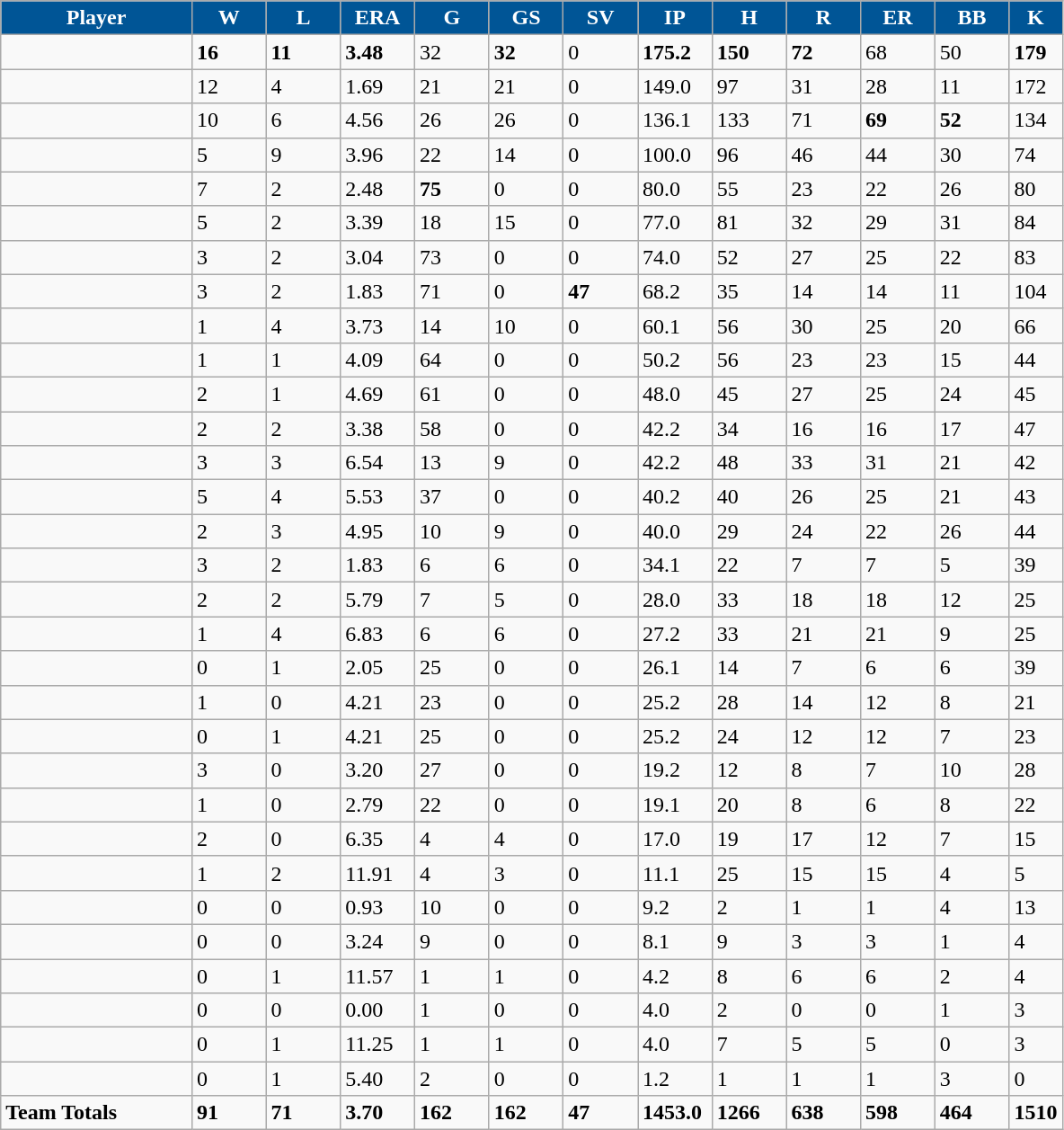<table class="wikitable sortable">
<tr>
<th style="background:#005596; color:#FFF; width:18%;">Player</th>
<th style="background:#005596; color:#FFF; width:7%;">W</th>
<th style="background:#005596; color:#FFF; width:7%;">L</th>
<th style="background:#005596; color:#FFF; width:7%;">ERA</th>
<th style="background:#005596; color:#FFF; width:7%;">G</th>
<th style="background:#005596; color:#FFF; width:7%;">GS</th>
<th style="background:#005596; color:#FFF; width:7%;">SV</th>
<th style="background:#005596; color:#FFF; width:7%;">IP</th>
<th style="background:#005596; color:#FFF; width:7%;">H</th>
<th style="background:#005596; color:#FFF; width:7%;">R</th>
<th style="background:#005596; color:#FFF; width:7%;">ER</th>
<th style="background:#005596; color:#FFF; width:7%;">BB</th>
<th style="background:#005596; color:#FFF; width:7%;">K</th>
</tr>
<tr>
<td></td>
<td><strong>16</strong></td>
<td><strong>11</strong></td>
<td><strong>3.48</strong></td>
<td>32</td>
<td><strong>32</strong></td>
<td>0</td>
<td><strong>175.2</strong></td>
<td><strong>150</strong></td>
<td><strong>72</strong></td>
<td>68</td>
<td>50</td>
<td><strong>179</strong></td>
</tr>
<tr>
<td></td>
<td>12</td>
<td>4</td>
<td>1.69</td>
<td>21</td>
<td>21</td>
<td>0</td>
<td>149.0</td>
<td>97</td>
<td>31</td>
<td>28</td>
<td>11</td>
<td>172</td>
</tr>
<tr>
<td></td>
<td>10</td>
<td>6</td>
<td>4.56</td>
<td>26</td>
<td>26</td>
<td>0</td>
<td>136.1</td>
<td>133</td>
<td>71</td>
<td><strong>69</strong></td>
<td><strong>52</strong></td>
<td>134</td>
</tr>
<tr>
<td></td>
<td>5</td>
<td>9</td>
<td>3.96</td>
<td>22</td>
<td>14</td>
<td>0</td>
<td>100.0</td>
<td>96</td>
<td>46</td>
<td>44</td>
<td>30</td>
<td>74</td>
</tr>
<tr>
<td></td>
<td>7</td>
<td>2</td>
<td>2.48</td>
<td><strong>75</strong></td>
<td>0</td>
<td>0</td>
<td>80.0</td>
<td>55</td>
<td>23</td>
<td>22</td>
<td>26</td>
<td>80</td>
</tr>
<tr>
<td></td>
<td>5</td>
<td>2</td>
<td>3.39</td>
<td>18</td>
<td>15</td>
<td>0</td>
<td>77.0</td>
<td>81</td>
<td>32</td>
<td>29</td>
<td>31</td>
<td>84</td>
</tr>
<tr>
<td></td>
<td>3</td>
<td>2</td>
<td>3.04</td>
<td>73</td>
<td>0</td>
<td>0</td>
<td>74.0</td>
<td>52</td>
<td>27</td>
<td>25</td>
<td>22</td>
<td>83</td>
</tr>
<tr>
<td></td>
<td>3</td>
<td>2</td>
<td>1.83</td>
<td>71</td>
<td>0</td>
<td><strong>47</strong></td>
<td>68.2</td>
<td>35</td>
<td>14</td>
<td>14</td>
<td>11</td>
<td>104</td>
</tr>
<tr>
<td></td>
<td>1</td>
<td>4</td>
<td>3.73</td>
<td>14</td>
<td>10</td>
<td>0</td>
<td>60.1</td>
<td>56</td>
<td>30</td>
<td>25</td>
<td>20</td>
<td>66</td>
</tr>
<tr>
<td></td>
<td>1</td>
<td>1</td>
<td>4.09</td>
<td>64</td>
<td>0</td>
<td>0</td>
<td>50.2</td>
<td>56</td>
<td>23</td>
<td>23</td>
<td>15</td>
<td>44</td>
</tr>
<tr>
<td></td>
<td>2</td>
<td>1</td>
<td>4.69</td>
<td>61</td>
<td>0</td>
<td>0</td>
<td>48.0</td>
<td>45</td>
<td>27</td>
<td>25</td>
<td>24</td>
<td>45</td>
</tr>
<tr>
<td></td>
<td>2</td>
<td>2</td>
<td>3.38</td>
<td>58</td>
<td>0</td>
<td>0</td>
<td>42.2</td>
<td>34</td>
<td>16</td>
<td>16</td>
<td>17</td>
<td>47</td>
</tr>
<tr>
<td></td>
<td>3</td>
<td>3</td>
<td>6.54</td>
<td>13</td>
<td>9</td>
<td>0</td>
<td>42.2</td>
<td>48</td>
<td>33</td>
<td>31</td>
<td>21</td>
<td>42</td>
</tr>
<tr>
<td></td>
<td>5</td>
<td>4</td>
<td>5.53</td>
<td>37</td>
<td>0</td>
<td>0</td>
<td>40.2</td>
<td>40</td>
<td>26</td>
<td>25</td>
<td>21</td>
<td>43</td>
</tr>
<tr>
<td></td>
<td>2</td>
<td>3</td>
<td>4.95</td>
<td>10</td>
<td>9</td>
<td>0</td>
<td>40.0</td>
<td>29</td>
<td>24</td>
<td>22</td>
<td>26</td>
<td>44</td>
</tr>
<tr>
<td></td>
<td>3</td>
<td>2</td>
<td>1.83</td>
<td>6</td>
<td>6</td>
<td>0</td>
<td>34.1</td>
<td>22</td>
<td>7</td>
<td>7</td>
<td>5</td>
<td>39</td>
</tr>
<tr>
<td></td>
<td>2</td>
<td>2</td>
<td>5.79</td>
<td>7</td>
<td>5</td>
<td>0</td>
<td>28.0</td>
<td>33</td>
<td>18</td>
<td>18</td>
<td>12</td>
<td>25</td>
</tr>
<tr>
<td></td>
<td>1</td>
<td>4</td>
<td>6.83</td>
<td>6</td>
<td>6</td>
<td>0</td>
<td>27.2</td>
<td>33</td>
<td>21</td>
<td>21</td>
<td>9</td>
<td>25</td>
</tr>
<tr>
<td></td>
<td>0</td>
<td>1</td>
<td>2.05</td>
<td>25</td>
<td>0</td>
<td>0</td>
<td>26.1</td>
<td>14</td>
<td>7</td>
<td>6</td>
<td>6</td>
<td>39</td>
</tr>
<tr>
<td></td>
<td>1</td>
<td>0</td>
<td>4.21</td>
<td>23</td>
<td>0</td>
<td>0</td>
<td>25.2</td>
<td>28</td>
<td>14</td>
<td>12</td>
<td>8</td>
<td>21</td>
</tr>
<tr>
<td></td>
<td>0</td>
<td>1</td>
<td>4.21</td>
<td>25</td>
<td>0</td>
<td>0</td>
<td>25.2</td>
<td>24</td>
<td>12</td>
<td>12</td>
<td>7</td>
<td>23</td>
</tr>
<tr>
<td></td>
<td>3</td>
<td>0</td>
<td>3.20</td>
<td>27</td>
<td>0</td>
<td>0</td>
<td>19.2</td>
<td>12</td>
<td>8</td>
<td>7</td>
<td>10</td>
<td>28</td>
</tr>
<tr>
<td></td>
<td>1</td>
<td>0</td>
<td>2.79</td>
<td>22</td>
<td>0</td>
<td>0</td>
<td>19.1</td>
<td>20</td>
<td>8</td>
<td>6</td>
<td>8</td>
<td>22</td>
</tr>
<tr>
<td></td>
<td>2</td>
<td>0</td>
<td>6.35</td>
<td>4</td>
<td>4</td>
<td>0</td>
<td>17.0</td>
<td>19</td>
<td>17</td>
<td>12</td>
<td>7</td>
<td>15</td>
</tr>
<tr>
<td></td>
<td>1</td>
<td>2</td>
<td>11.91</td>
<td>4</td>
<td>3</td>
<td>0</td>
<td>11.1</td>
<td>25</td>
<td>15</td>
<td>15</td>
<td>4</td>
<td>5</td>
</tr>
<tr>
<td></td>
<td>0</td>
<td>0</td>
<td>0.93</td>
<td>10</td>
<td>0</td>
<td>0</td>
<td>9.2</td>
<td>2</td>
<td>1</td>
<td>1</td>
<td>4</td>
<td>13</td>
</tr>
<tr>
<td></td>
<td>0</td>
<td>0</td>
<td>3.24</td>
<td>9</td>
<td>0</td>
<td>0</td>
<td>8.1</td>
<td>9</td>
<td>3</td>
<td>3</td>
<td>1</td>
<td>4</td>
</tr>
<tr>
<td></td>
<td>0</td>
<td>1</td>
<td>11.57</td>
<td>1</td>
<td>1</td>
<td>0</td>
<td>4.2</td>
<td>8</td>
<td>6</td>
<td>6</td>
<td>2</td>
<td>4</td>
</tr>
<tr>
<td></td>
<td>0</td>
<td>0</td>
<td>0.00</td>
<td>1</td>
<td>0</td>
<td>0</td>
<td>4.0</td>
<td>2</td>
<td>0</td>
<td>0</td>
<td>1</td>
<td>3</td>
</tr>
<tr>
<td></td>
<td>0</td>
<td>1</td>
<td>11.25</td>
<td>1</td>
<td>1</td>
<td>0</td>
<td>4.0</td>
<td>7</td>
<td>5</td>
<td>5</td>
<td>0</td>
<td>3</td>
</tr>
<tr>
<td></td>
<td>0</td>
<td>1</td>
<td>5.40</td>
<td>2</td>
<td>0</td>
<td>0</td>
<td>1.2</td>
<td>1</td>
<td>1</td>
<td>1</td>
<td>3</td>
<td>0</td>
</tr>
<tr>
<td><strong>Team Totals</strong></td>
<td><strong>91</strong></td>
<td><strong>71</strong></td>
<td><strong>3.70</strong></td>
<td><strong>162</strong></td>
<td><strong>162</strong></td>
<td><strong>47</strong></td>
<td><strong>1453.0</strong></td>
<td><strong>1266</strong></td>
<td><strong>638</strong></td>
<td><strong>598</strong></td>
<td><strong>464</strong></td>
<td><strong>1510</strong></td>
</tr>
</table>
